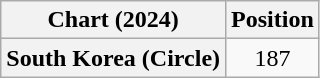<table class="wikitable plainrowheaders" style="text-align:center">
<tr>
<th scope="col">Chart (2024)</th>
<th scope="col">Position</th>
</tr>
<tr>
<th scope="row">South Korea (Circle)</th>
<td>187</td>
</tr>
</table>
